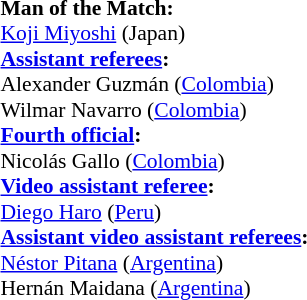<table width=50% style="font-size:90%">
<tr>
<td><br><strong>Man of the Match:</strong>
<br><a href='#'>Koji Miyoshi</a> (Japan)<br><strong><a href='#'>Assistant referees</a>:</strong>
<br>Alexander Guzmán (<a href='#'>Colombia</a>)
<br>Wilmar Navarro (<a href='#'>Colombia</a>)
<br><strong><a href='#'>Fourth official</a>:</strong>
<br>Nicolás Gallo (<a href='#'>Colombia</a>)
<br><strong><a href='#'>Video assistant referee</a>:</strong>
<br><a href='#'>Diego Haro</a> (<a href='#'>Peru</a>)
<br><strong><a href='#'>Assistant video assistant referees</a>:</strong>
<br><a href='#'>Néstor Pitana</a> (<a href='#'>Argentina</a>)
<br>Hernán Maidana (<a href='#'>Argentina</a>)</td>
</tr>
</table>
